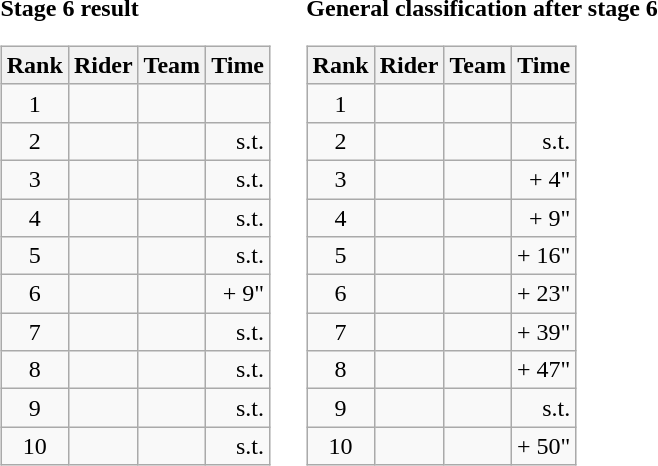<table>
<tr>
<td><strong>Stage 6 result</strong><br><table class="wikitable">
<tr>
<th scope="col">Rank</th>
<th scope="col">Rider</th>
<th scope="col">Team</th>
<th scope="col">Time</th>
</tr>
<tr>
<td style="text-align:center;">1</td>
<td></td>
<td></td>
<td style="text-align:right;"></td>
</tr>
<tr>
<td style="text-align:center;">2</td>
<td></td>
<td></td>
<td style="text-align:right;">s.t.</td>
</tr>
<tr>
<td style="text-align:center;">3</td>
<td></td>
<td></td>
<td style="text-align:right;">s.t.</td>
</tr>
<tr>
<td style="text-align:center;">4</td>
<td></td>
<td></td>
<td style="text-align:right;">s.t.</td>
</tr>
<tr>
<td style="text-align:center;">5</td>
<td></td>
<td></td>
<td style="text-align:right;">s.t.</td>
</tr>
<tr>
<td style="text-align:center;">6</td>
<td></td>
<td></td>
<td style="text-align:right;">+ 9"</td>
</tr>
<tr>
<td style="text-align:center;">7</td>
<td></td>
<td></td>
<td style="text-align:right;">s.t.</td>
</tr>
<tr>
<td style="text-align:center;">8</td>
<td></td>
<td></td>
<td style="text-align:right;">s.t.</td>
</tr>
<tr>
<td style="text-align:center;">9</td>
<td></td>
<td></td>
<td style="text-align:right;">s.t.</td>
</tr>
<tr>
<td style="text-align:center;">10</td>
<td></td>
<td></td>
<td style="text-align:right;">s.t.</td>
</tr>
</table>
</td>
<td></td>
<td><strong>General classification after stage 6</strong><br><table class="wikitable">
<tr>
<th scope="col">Rank</th>
<th scope="col">Rider</th>
<th scope="col">Team</th>
<th scope="col">Time</th>
</tr>
<tr>
<td style="text-align:center;">1</td>
<td></td>
<td></td>
<td style="text-align:right;"></td>
</tr>
<tr>
<td style="text-align:center;">2</td>
<td></td>
<td></td>
<td style="text-align:right;">s.t.</td>
</tr>
<tr>
<td style="text-align:center;">3</td>
<td></td>
<td></td>
<td style="text-align:right;">+ 4"</td>
</tr>
<tr>
<td style="text-align:center;">4</td>
<td></td>
<td></td>
<td style="text-align:right;">+ 9"</td>
</tr>
<tr>
<td style="text-align:center;">5</td>
<td></td>
<td></td>
<td style="text-align:right;">+ 16"</td>
</tr>
<tr>
<td style="text-align:center;">6</td>
<td></td>
<td></td>
<td style="text-align:right;">+ 23"</td>
</tr>
<tr>
<td style="text-align:center;">7</td>
<td></td>
<td></td>
<td style="text-align:right;">+ 39"</td>
</tr>
<tr>
<td style="text-align:center;">8</td>
<td></td>
<td></td>
<td style="text-align:right;">+ 47"</td>
</tr>
<tr>
<td style="text-align:center;">9</td>
<td></td>
<td></td>
<td style="text-align:right;">s.t.</td>
</tr>
<tr>
<td style="text-align:center;">10</td>
<td></td>
<td></td>
<td style="text-align:right;">+ 50"</td>
</tr>
</table>
</td>
</tr>
</table>
